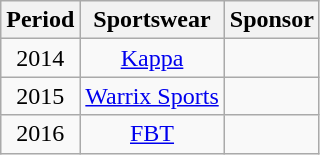<table class="wikitable" style="text-align: center">
<tr>
<th>Period</th>
<th>Sportswear</th>
<th>Sponsor</th>
</tr>
<tr>
<td>2014</td>
<td> <a href='#'>Kappa</a></td>
<td></td>
</tr>
<tr>
<td>2015</td>
<td> <a href='#'>Warrix Sports</a></td>
<td></td>
</tr>
<tr>
<td>2016</td>
<td> <a href='#'>FBT</a></td>
<td></td>
</tr>
</table>
